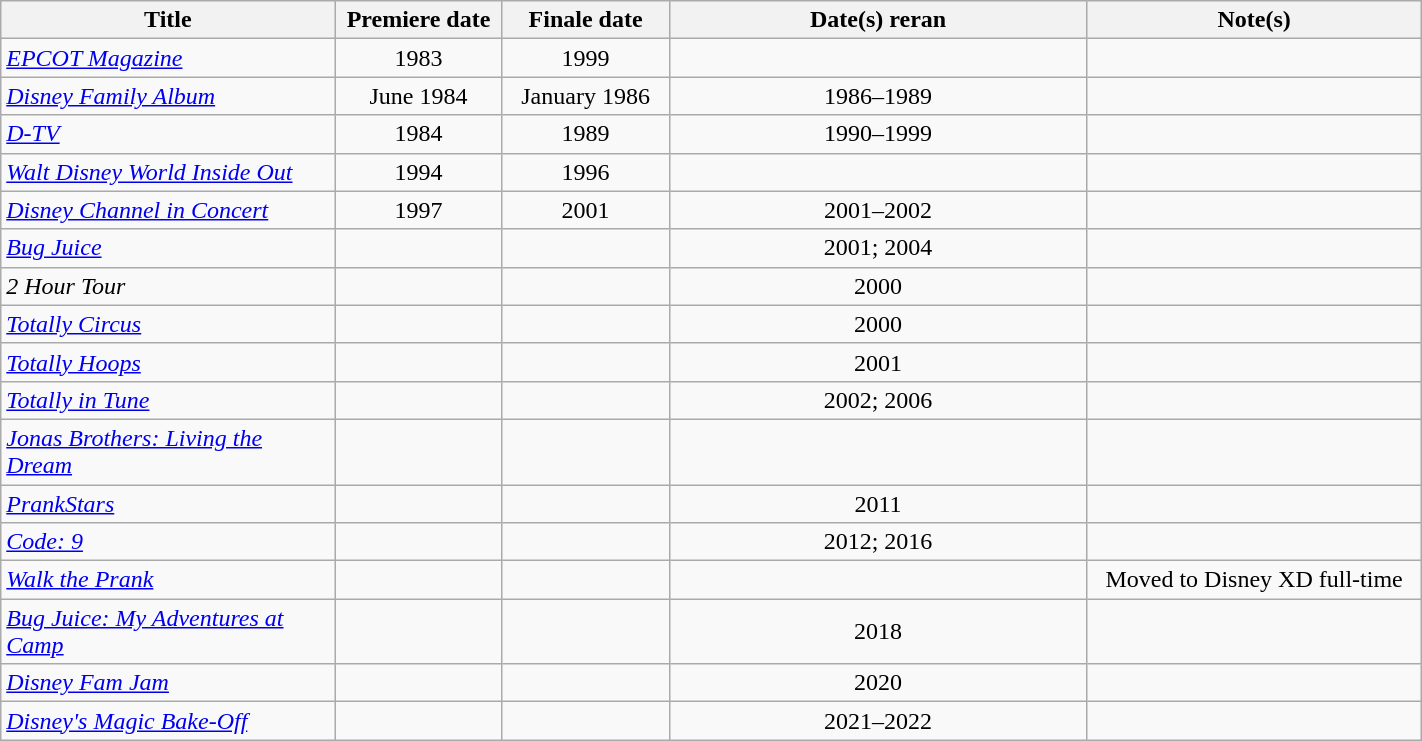<table class="wikitable plainrowheaders sortable" style="width:75%;text-align:center;">
<tr>
<th scope="col" style="width:20%;">Title</th>
<th scope="col" style="width:10%;">Premiere date</th>
<th scope="col" style="width:10%;">Finale date</th>
<th scope="col" style="width:25%;">Date(s) reran</th>
<th class="unsortable" style="width:20%;">Note(s)</th>
</tr>
<tr>
<td scope="row" style="text-align:left;"><em><a href='#'>EPCOT Magazine</a></em></td>
<td>1983</td>
<td>1999</td>
<td></td>
<td></td>
</tr>
<tr>
<td scope="row" style="text-align:left;"><em><a href='#'>Disney Family Album</a></em></td>
<td>June 1984</td>
<td>January 1986</td>
<td>1986–1989</td>
<td></td>
</tr>
<tr>
<td scope="row" style="text-align:left;"><em><a href='#'>D-TV</a></em></td>
<td>1984</td>
<td>1989</td>
<td>1990–1999</td>
<td></td>
</tr>
<tr>
<td scope="row" style="text-align:left;"><em><a href='#'>Walt Disney World Inside Out</a></em></td>
<td>1994</td>
<td>1996</td>
<td></td>
<td></td>
</tr>
<tr>
<td scope="row" style="text-align:left;"><em><a href='#'>Disney Channel in Concert</a></em></td>
<td>1997</td>
<td>2001</td>
<td>2001–2002</td>
<td></td>
</tr>
<tr>
<td scope="row" style="text-align:left;"><em><a href='#'>Bug Juice</a></em></td>
<td></td>
<td></td>
<td>2001; 2004</td>
<td></td>
</tr>
<tr>
<td scope="row" style="text-align:left;"><em>2 Hour Tour</em></td>
<td></td>
<td></td>
<td>2000</td>
<td></td>
</tr>
<tr>
<td scope="row" style="text-align:left;"><em><a href='#'>Totally Circus</a></em></td>
<td></td>
<td></td>
<td>2000</td>
<td></td>
</tr>
<tr>
<td scope="row" style="text-align:left;"><em><a href='#'>Totally Hoops</a></em></td>
<td></td>
<td></td>
<td>2001</td>
<td></td>
</tr>
<tr>
<td scope="row" style="text-align:left;"><em><a href='#'>Totally in Tune</a></em></td>
<td></td>
<td></td>
<td>2002; 2006</td>
<td></td>
</tr>
<tr>
<td scope="row" style="text-align:left;"><em><a href='#'>Jonas Brothers: Living the Dream</a></em></td>
<td></td>
<td></td>
<td></td>
<td></td>
</tr>
<tr>
<td scope="row" style="text-align:left;"><em><a href='#'>PrankStars</a></em></td>
<td></td>
<td></td>
<td>2011</td>
<td></td>
</tr>
<tr>
<td scope="row" style="text-align:left;"><em><a href='#'>Code: 9</a></em></td>
<td></td>
<td></td>
<td>2012; 2016</td>
<td></td>
</tr>
<tr>
<td scope="row" style="text-align:left;"><em><a href='#'>Walk the Prank</a></em></td>
<td></td>
<td></td>
<td></td>
<td>Moved to Disney XD full-time</td>
</tr>
<tr>
<td scope="row" style="text-align:left;"><em><a href='#'>Bug Juice: My Adventures at Camp</a></em></td>
<td></td>
<td></td>
<td>2018</td>
<td></td>
</tr>
<tr>
<td scope="row" style="text-align:left;"><em><a href='#'>Disney Fam Jam</a></em></td>
<td></td>
<td></td>
<td>2020</td>
<td></td>
</tr>
<tr>
<td scope="row" style="text-align:left;"><em><a href='#'>Disney's Magic Bake-Off</a></em></td>
<td></td>
<td></td>
<td>2021–2022</td>
<td></td>
</tr>
</table>
